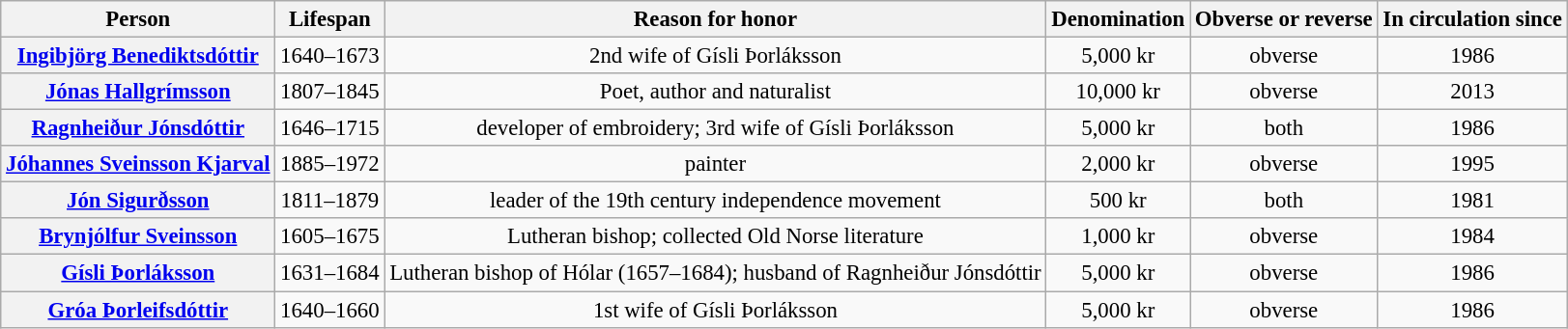<table class="wikitable" style="font-size: 95%; text-align:center;">
<tr>
<th>Person</th>
<th>Lifespan</th>
<th>Reason for honor</th>
<th>Denomination</th>
<th>Obverse or reverse</th>
<th>In circulation since</th>
</tr>
<tr>
<th><a href='#'>Ingibjörg Benediktsdóttir</a></th>
<td>1640–1673</td>
<td>2nd wife of Gísli Þorláksson</td>
<td>5,000 kr</td>
<td>obverse</td>
<td>1986</td>
</tr>
<tr>
<th><a href='#'>Jónas Hallgrímsson</a></th>
<td>1807–1845</td>
<td>Poet, author and naturalist</td>
<td>10,000 kr</td>
<td>obverse</td>
<td>2013</td>
</tr>
<tr>
<th><a href='#'>Ragnheiður Jónsdóttir</a></th>
<td>1646–1715</td>
<td>developer of embroidery; 3rd wife of Gísli Þorláksson</td>
<td>5,000 kr</td>
<td>both</td>
<td>1986</td>
</tr>
<tr>
<th><a href='#'>Jóhannes Sveinsson Kjarval</a></th>
<td>1885–1972</td>
<td>painter</td>
<td>2,000 kr</td>
<td>obverse</td>
<td>1995</td>
</tr>
<tr>
<th><a href='#'>Jón Sigurðsson</a></th>
<td>1811–1879</td>
<td>leader of the 19th century independence movement</td>
<td>500 kr</td>
<td>both</td>
<td>1981</td>
</tr>
<tr>
<th><a href='#'>Brynjólfur Sveinsson</a></th>
<td>1605–1675</td>
<td>Lutheran bishop; collected Old Norse literature</td>
<td>1,000 kr</td>
<td>obverse</td>
<td>1984</td>
</tr>
<tr>
<th><a href='#'>Gísli Þorláksson</a></th>
<td>1631–1684</td>
<td>Lutheran bishop of Hólar (1657–1684); husband of Ragnheiður Jónsdóttir</td>
<td>5,000 kr</td>
<td>obverse</td>
<td>1986</td>
</tr>
<tr>
<th><a href='#'>Gróa Þorleifsdóttir</a></th>
<td>1640–1660</td>
<td>1st wife of Gísli Þorláksson</td>
<td>5,000 kr</td>
<td>obverse</td>
<td>1986</td>
</tr>
</table>
